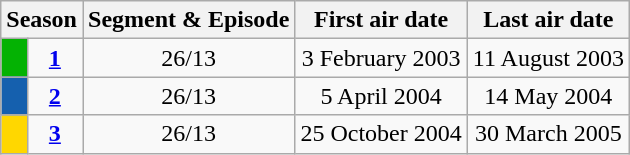<table class="wikitable">
<tr>
<th colspan="2">Season</th>
<th>Segment & Episode</th>
<th>First air date</th>
<th>Last air date</th>
</tr>
<tr>
<td bgcolor="04B203" height="10px"></td>
<td align="center"><strong><a href='#'>1</a></strong></td>
<td align="center">26/13</td>
<td align="center">3 February 2003</td>
<td align="center">11 August 2003</td>
</tr>
<tr>
<td bgcolor="1560AE" height="10px"></td>
<td align="center"><strong><a href='#'>2</a></strong></td>
<td align="center">26/13</td>
<td align="center">5 April 2004</td>
<td align="center">14 May 2004</td>
</tr>
<tr>
<td bgcolor="FFD700" height="10px"></td>
<td align="center"><strong><a href='#'>3</a></strong></td>
<td align="center">26/13</td>
<td align="center">25 October 2004</td>
<td align="center">30 March 2005</td>
</tr>
</table>
